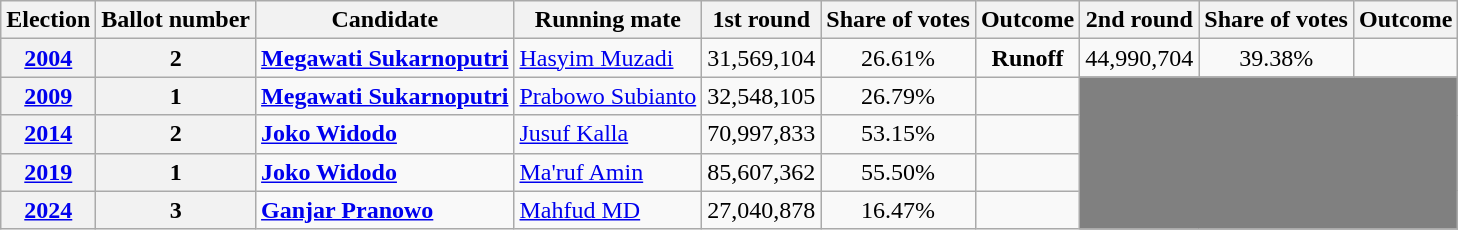<table class="wikitable">
<tr>
<th>Election</th>
<th>Ballot number</th>
<th>Candidate</th>
<th>Running mate</th>
<th>1st round<br></th>
<th>Share of votes</th>
<th>Outcome</th>
<th>2nd round<br></th>
<th>Share of votes</th>
<th>Outcome</th>
</tr>
<tr>
<th><a href='#'>2004</a></th>
<th>2</th>
<td><strong><a href='#'>Megawati Sukarnoputri</a></strong></td>
<td><a href='#'>Hasyim Muzadi</a></td>
<td>31,569,104</td>
<td align=center>26.61%</td>
<td align=center><strong>Runoff</strong></td>
<td>44,990,704</td>
<td align=center>39.38%</td>
<td></td>
</tr>
<tr>
<th><a href='#'>2009</a></th>
<th>1</th>
<td><strong><a href='#'>Megawati Sukarnoputri</a></strong></td>
<td><a href='#'>Prabowo Subianto</a></td>
<td>32,548,105</td>
<td align=center>26.79%</td>
<td></td>
<td rowspan="4" colspan="3" bgcolor="grey"></td>
</tr>
<tr>
<th><a href='#'>2014</a></th>
<th>2</th>
<td><strong><a href='#'>Joko Widodo</a></strong></td>
<td><a href='#'>Jusuf Kalla</a></td>
<td>70,997,833</td>
<td align=center>53.15%</td>
<td></td>
</tr>
<tr>
<th><a href='#'>2019</a></th>
<th>1</th>
<td><strong><a href='#'>Joko Widodo</a></strong></td>
<td><a href='#'>Ma'ruf Amin</a></td>
<td>85,607,362</td>
<td align=center>55.50%</td>
<td></td>
</tr>
<tr>
<th><a href='#'>2024</a></th>
<th>3</th>
<td><strong><a href='#'>Ganjar Pranowo</a></strong></td>
<td><a href='#'>Mahfud MD</a></td>
<td>27,040,878</td>
<td align=center>16.47%</td>
<td></td>
</tr>
</table>
